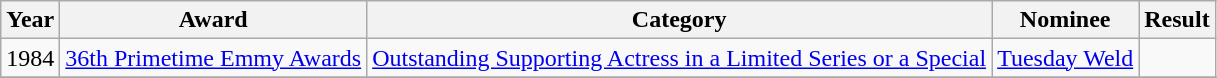<table class="wikitable plainrowheaders" style="text-align:center;">
<tr>
<th>Year</th>
<th>Award</th>
<th>Category</th>
<th>Nominee</th>
<th>Result</th>
</tr>
<tr>
<td>1984</td>
<td><a href='#'>36th Primetime Emmy Awards</a></td>
<td><a href='#'>Outstanding Supporting Actress in a Limited Series or a Special</a></td>
<td><a href='#'>Tuesday Weld</a></td>
<td></td>
</tr>
<tr>
</tr>
</table>
